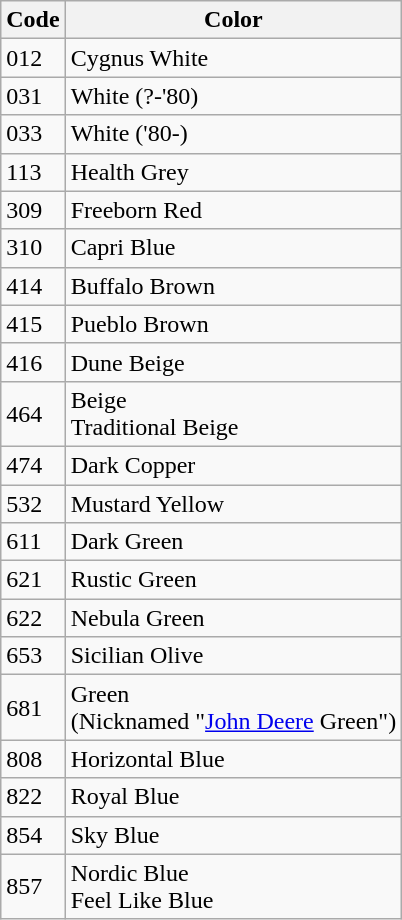<table class="wikitable floatright">
<tr>
<th>Code</th>
<th>Color</th>
</tr>
<tr>
<td>012</td>
<td>Cygnus White</td>
</tr>
<tr>
<td>031</td>
<td>White (?-'80)</td>
</tr>
<tr>
<td>033</td>
<td>White ('80-)</td>
</tr>
<tr>
<td>113</td>
<td>Health Grey</td>
</tr>
<tr>
<td>309</td>
<td>Freeborn Red</td>
</tr>
<tr>
<td>310</td>
<td>Capri Blue</td>
</tr>
<tr>
<td>414</td>
<td>Buffalo Brown</td>
</tr>
<tr>
<td>415</td>
<td>Pueblo Brown</td>
</tr>
<tr>
<td>416</td>
<td>Dune Beige</td>
</tr>
<tr>
<td>464</td>
<td>Beige<br>Traditional Beige</td>
</tr>
<tr>
<td>474</td>
<td>Dark Copper</td>
</tr>
<tr>
<td>532</td>
<td>Mustard Yellow</td>
</tr>
<tr>
<td>611</td>
<td>Dark Green</td>
</tr>
<tr>
<td>621</td>
<td>Rustic Green</td>
</tr>
<tr>
<td>622</td>
<td>Nebula Green</td>
</tr>
<tr>
<td>653</td>
<td>Sicilian Olive</td>
</tr>
<tr>
<td>681</td>
<td>Green<br>(Nicknamed "<a href='#'>John Deere</a> Green")</td>
</tr>
<tr>
<td>808</td>
<td>Horizontal Blue</td>
</tr>
<tr>
<td>822</td>
<td>Royal Blue</td>
</tr>
<tr>
<td>854</td>
<td>Sky Blue</td>
</tr>
<tr>
<td>857</td>
<td>Nordic Blue<br>Feel Like Blue</td>
</tr>
</table>
